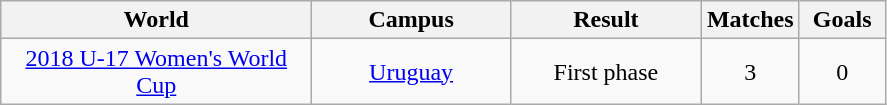<table class="wikitable center" style="text-align:center">
<tr>
<th width="200">World</th>
<th width="125">Campus</th>
<th width="120">Result</th>
<th width="50">Matches</th>
<th width="50">Goals</th>
</tr>
<tr>
<td><a href='#'>2018 U-17 Women's World Cup</a></td>
<td><a href='#'>Uruguay</a></td>
<td>First phase</td>
<td>3</td>
<td>0</td>
</tr>
</table>
